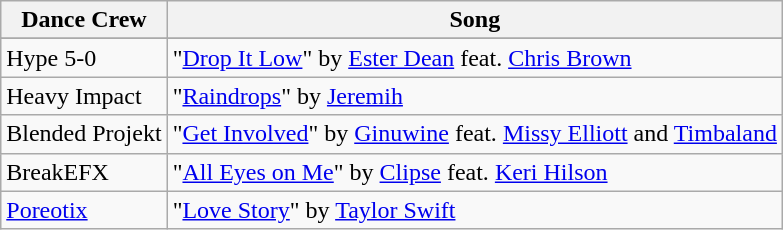<table class="wikitable">
<tr>
<th>Dance Crew</th>
<th>Song</th>
</tr>
<tr>
</tr>
<tr>
<td>Hype 5-0</td>
<td>"<a href='#'>Drop It Low</a>" by <a href='#'>Ester Dean</a> feat. <a href='#'>Chris Brown</a></td>
</tr>
<tr>
<td>Heavy Impact</td>
<td>"<a href='#'>Raindrops</a>" by <a href='#'>Jeremih</a></td>
</tr>
<tr>
<td>Blended Projekt</td>
<td>"<a href='#'>Get Involved</a>" by <a href='#'>Ginuwine</a> feat. <a href='#'>Missy Elliott</a> and <a href='#'>Timbaland</a></td>
</tr>
<tr>
<td>BreakEFX</td>
<td>"<a href='#'>All Eyes on Me</a>" by <a href='#'>Clipse</a> feat. <a href='#'>Keri Hilson</a></td>
</tr>
<tr>
<td><a href='#'>Poreotix</a></td>
<td>"<a href='#'>Love Story</a>" by <a href='#'>Taylor Swift</a></td>
</tr>
</table>
